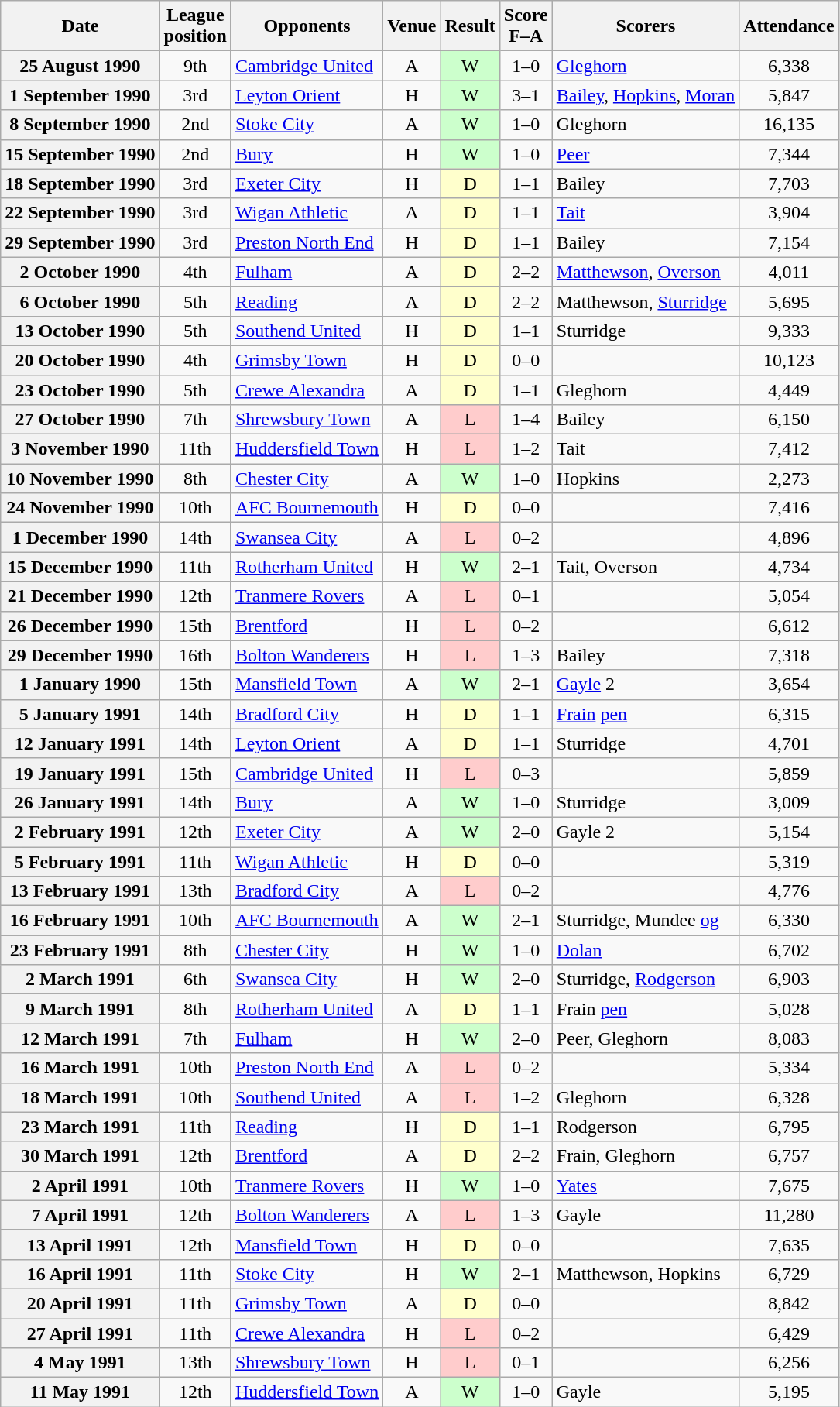<table class="wikitable plainrowheaders" style="text-align:center">
<tr>
<th scope="col">Date</th>
<th scope="col">League<br>position</th>
<th scope="col">Opponents</th>
<th scope="col">Venue</th>
<th scope="col">Result</th>
<th scope="col">Score<br>F–A</th>
<th scope="col">Scorers</th>
<th scope="col">Attendance</th>
</tr>
<tr>
<th scope="row">25 August 1990</th>
<td>9th</td>
<td align="left"><a href='#'>Cambridge United</a></td>
<td>A</td>
<td style="background:#cfc">W</td>
<td>1–0</td>
<td align="left"><a href='#'>Gleghorn</a></td>
<td>6,338</td>
</tr>
<tr>
<th scope="row">1 September 1990</th>
<td>3rd</td>
<td align="left"><a href='#'>Leyton Orient</a></td>
<td>H</td>
<td style="background:#cfc">W</td>
<td>3–1</td>
<td align="left"><a href='#'>Bailey</a>, <a href='#'>Hopkins</a>, <a href='#'>Moran</a></td>
<td>5,847</td>
</tr>
<tr>
<th scope="row">8 September 1990</th>
<td>2nd</td>
<td align="left"><a href='#'>Stoke City</a></td>
<td>A</td>
<td style="background:#cfc">W</td>
<td>1–0</td>
<td align="left">Gleghorn</td>
<td>16,135</td>
</tr>
<tr>
<th scope="row">15 September 1990</th>
<td>2nd</td>
<td align="left"><a href='#'>Bury</a></td>
<td>H</td>
<td style="background:#cfc">W</td>
<td>1–0</td>
<td align="left"><a href='#'>Peer</a></td>
<td>7,344</td>
</tr>
<tr>
<th scope="row">18 September 1990</th>
<td>3rd</td>
<td align="left"><a href='#'>Exeter City</a></td>
<td>H</td>
<td style="background:#ffc">D</td>
<td>1–1</td>
<td align="left">Bailey</td>
<td>7,703</td>
</tr>
<tr>
<th scope="row">22 September 1990</th>
<td>3rd</td>
<td align="left"><a href='#'>Wigan Athletic</a></td>
<td>A</td>
<td style="background:#ffc">D</td>
<td>1–1</td>
<td align="left"><a href='#'>Tait</a></td>
<td>3,904</td>
</tr>
<tr>
<th scope="row">29 September 1990</th>
<td>3rd</td>
<td align="left"><a href='#'>Preston North End</a></td>
<td>H</td>
<td style="background:#ffc">D</td>
<td>1–1</td>
<td align="left">Bailey</td>
<td>7,154</td>
</tr>
<tr>
<th scope="row">2 October 1990</th>
<td>4th</td>
<td align="left"><a href='#'>Fulham</a></td>
<td>A</td>
<td style="background:#ffc">D</td>
<td>2–2</td>
<td align="left"><a href='#'>Matthewson</a>, <a href='#'>Overson</a></td>
<td>4,011</td>
</tr>
<tr>
<th scope="row">6 October 1990</th>
<td>5th</td>
<td align="left"><a href='#'>Reading</a></td>
<td>A</td>
<td style="background:#ffc">D</td>
<td>2–2</td>
<td align="left">Matthewson, <a href='#'>Sturridge</a></td>
<td>5,695</td>
</tr>
<tr>
<th scope="row">13 October 1990</th>
<td>5th</td>
<td align="left"><a href='#'>Southend United</a></td>
<td>H</td>
<td style="background:#ffc">D</td>
<td>1–1</td>
<td align="left">Sturridge</td>
<td>9,333</td>
</tr>
<tr>
<th scope="row">20 October 1990</th>
<td>4th</td>
<td align="left"><a href='#'>Grimsby Town</a></td>
<td>H</td>
<td style="background:#ffc">D</td>
<td>0–0</td>
<td align="left"></td>
<td>10,123</td>
</tr>
<tr>
<th scope="row">23 October 1990</th>
<td>5th</td>
<td align="left"><a href='#'>Crewe Alexandra</a></td>
<td>A</td>
<td style="background:#ffc">D</td>
<td>1–1</td>
<td align="left">Gleghorn</td>
<td>4,449</td>
</tr>
<tr>
<th scope="row">27 October 1990</th>
<td>7th</td>
<td align="left"><a href='#'>Shrewsbury Town</a></td>
<td>A</td>
<td style="background:#fcc">L</td>
<td>1–4</td>
<td align="left">Bailey</td>
<td>6,150</td>
</tr>
<tr>
<th scope="row">3 November 1990</th>
<td>11th</td>
<td align="left"><a href='#'>Huddersfield Town</a></td>
<td>H</td>
<td style="background:#fcc">L</td>
<td>1–2</td>
<td align="left">Tait</td>
<td>7,412</td>
</tr>
<tr>
<th scope="row">10 November 1990</th>
<td>8th</td>
<td align="left"><a href='#'>Chester City</a></td>
<td>A</td>
<td style="background:#cfc">W</td>
<td>1–0</td>
<td align="left">Hopkins</td>
<td>2,273</td>
</tr>
<tr>
<th scope="row">24 November 1990</th>
<td>10th</td>
<td align="left"><a href='#'>AFC Bournemouth</a></td>
<td>H</td>
<td style="background:#ffc">D</td>
<td>0–0</td>
<td align="left"></td>
<td>7,416</td>
</tr>
<tr>
<th scope="row">1 December 1990</th>
<td>14th</td>
<td align="left"><a href='#'>Swansea City</a></td>
<td>A</td>
<td style="background:#fcc">L</td>
<td>0–2</td>
<td align="left"></td>
<td>4,896</td>
</tr>
<tr>
<th scope="row">15 December 1990</th>
<td>11th</td>
<td align="left"><a href='#'>Rotherham United</a></td>
<td>H</td>
<td style="background:#cfc">W</td>
<td>2–1</td>
<td align="left">Tait, Overson</td>
<td>4,734</td>
</tr>
<tr>
<th scope="row">21 December 1990</th>
<td>12th</td>
<td align="left"><a href='#'>Tranmere Rovers</a></td>
<td>A</td>
<td style="background:#fcc">L</td>
<td>0–1</td>
<td align="left"></td>
<td>5,054</td>
</tr>
<tr>
<th scope="row">26 December 1990</th>
<td>15th</td>
<td align="left"><a href='#'>Brentford</a></td>
<td>H</td>
<td style="background:#fcc">L</td>
<td>0–2</td>
<td align="left"></td>
<td>6,612</td>
</tr>
<tr>
<th scope="row">29 December 1990</th>
<td>16th</td>
<td align="left"><a href='#'>Bolton Wanderers</a></td>
<td>H</td>
<td style="background:#fcc">L</td>
<td>1–3</td>
<td align="left">Bailey</td>
<td>7,318</td>
</tr>
<tr>
<th scope="row">1 January 1990</th>
<td>15th</td>
<td align="left"><a href='#'>Mansfield Town</a></td>
<td>A</td>
<td style="background:#cfc">W</td>
<td>2–1</td>
<td align="left"><a href='#'>Gayle</a> 2</td>
<td>3,654</td>
</tr>
<tr>
<th scope="row">5 January 1991</th>
<td>14th</td>
<td align="left"><a href='#'>Bradford City</a></td>
<td>H</td>
<td style="background:#ffc">D</td>
<td>1–1</td>
<td align="left"><a href='#'>Frain</a> <a href='#'>pen</a></td>
<td>6,315</td>
</tr>
<tr>
<th scope="row">12 January 1991</th>
<td>14th</td>
<td align="left"><a href='#'>Leyton Orient</a></td>
<td>A</td>
<td style="background:#ffc">D</td>
<td>1–1</td>
<td align="left">Sturridge</td>
<td>4,701</td>
</tr>
<tr>
<th scope="row">19 January 1991</th>
<td>15th</td>
<td align="left"><a href='#'>Cambridge United</a></td>
<td>H</td>
<td style="background:#fcc">L</td>
<td>0–3</td>
<td align="left"></td>
<td>5,859</td>
</tr>
<tr>
<th scope="row">26 January 1991</th>
<td>14th</td>
<td align="left"><a href='#'>Bury</a></td>
<td>A</td>
<td style="background:#cfc">W</td>
<td>1–0</td>
<td align="left">Sturridge</td>
<td>3,009</td>
</tr>
<tr>
<th scope="row">2 February 1991</th>
<td>12th</td>
<td align="left"><a href='#'>Exeter City</a></td>
<td>A</td>
<td style="background:#cfc">W</td>
<td>2–0</td>
<td align="left">Gayle 2</td>
<td>5,154</td>
</tr>
<tr>
<th scope="row">5 February 1991</th>
<td>11th</td>
<td align="left"><a href='#'>Wigan Athletic</a></td>
<td>H</td>
<td style="background:#ffc">D</td>
<td>0–0</td>
<td align="left"></td>
<td>5,319</td>
</tr>
<tr>
<th scope="row">13 February 1991</th>
<td>13th</td>
<td align="left"><a href='#'>Bradford City</a></td>
<td>A</td>
<td style="background:#fcc">L</td>
<td>0–2</td>
<td align="left"></td>
<td>4,776</td>
</tr>
<tr>
<th scope="row">16 February 1991</th>
<td>10th</td>
<td align="left"><a href='#'>AFC Bournemouth</a></td>
<td>A</td>
<td style="background:#cfc">W</td>
<td>2–1</td>
<td align="left">Sturridge, Mundee <a href='#'>og</a></td>
<td>6,330</td>
</tr>
<tr>
<th scope="row">23 February 1991</th>
<td>8th</td>
<td align="left"><a href='#'>Chester City</a></td>
<td>H</td>
<td style="background:#cfc">W</td>
<td>1–0</td>
<td align="left"><a href='#'>Dolan</a></td>
<td>6,702</td>
</tr>
<tr>
<th scope="row">2 March 1991</th>
<td>6th</td>
<td align="left"><a href='#'>Swansea City</a></td>
<td>H</td>
<td style="background:#cfc">W</td>
<td>2–0</td>
<td align="left">Sturridge, <a href='#'>Rodgerson</a></td>
<td>6,903</td>
</tr>
<tr>
<th scope="row">9 March 1991</th>
<td>8th</td>
<td align="left"><a href='#'>Rotherham United</a></td>
<td>A</td>
<td style="background:#ffc">D</td>
<td>1–1</td>
<td align="left">Frain <a href='#'>pen</a></td>
<td>5,028</td>
</tr>
<tr>
<th scope="row">12 March 1991</th>
<td>7th</td>
<td align="left"><a href='#'>Fulham</a></td>
<td>H</td>
<td style="background:#cfc">W</td>
<td>2–0</td>
<td align="left">Peer, Gleghorn</td>
<td>8,083</td>
</tr>
<tr>
<th scope="row">16 March 1991</th>
<td>10th</td>
<td align="left"><a href='#'>Preston North End</a></td>
<td>A</td>
<td style="background:#fcc">L</td>
<td>0–2</td>
<td align="left"></td>
<td>5,334</td>
</tr>
<tr>
<th scope="row">18 March 1991</th>
<td>10th</td>
<td align="left"><a href='#'>Southend United</a></td>
<td>A</td>
<td style="background:#fcc">L</td>
<td>1–2</td>
<td align="left">Gleghorn</td>
<td>6,328</td>
</tr>
<tr>
<th scope="row">23 March 1991</th>
<td>11th</td>
<td align="left"><a href='#'>Reading</a></td>
<td>H</td>
<td style="background:#ffc">D</td>
<td>1–1</td>
<td align="left">Rodgerson</td>
<td>6,795</td>
</tr>
<tr>
<th scope="row">30 March 1991</th>
<td>12th</td>
<td align="left"><a href='#'>Brentford</a></td>
<td>A</td>
<td style="background:#ffc">D</td>
<td>2–2</td>
<td align="left">Frain, Gleghorn</td>
<td>6,757</td>
</tr>
<tr>
<th scope="row">2 April 1991</th>
<td>10th</td>
<td align="left"><a href='#'>Tranmere Rovers</a></td>
<td>H</td>
<td style="background:#cfc">W</td>
<td>1–0</td>
<td align="left"><a href='#'>Yates</a></td>
<td>7,675</td>
</tr>
<tr>
<th scope="row">7 April 1991</th>
<td>12th</td>
<td align="left"><a href='#'>Bolton Wanderers</a></td>
<td>A</td>
<td style="background:#fcc">L</td>
<td>1–3</td>
<td align="left">Gayle</td>
<td>11,280</td>
</tr>
<tr>
<th scope="row">13 April 1991</th>
<td>12th</td>
<td align="left"><a href='#'>Mansfield Town</a></td>
<td>H</td>
<td style="background:#ffc">D</td>
<td>0–0</td>
<td align="left"></td>
<td>7,635</td>
</tr>
<tr>
<th scope="row">16 April 1991</th>
<td>11th</td>
<td align="left"><a href='#'>Stoke City</a></td>
<td>H</td>
<td style="background:#cfc">W</td>
<td>2–1</td>
<td align="left">Matthewson, Hopkins</td>
<td>6,729</td>
</tr>
<tr>
<th scope="row">20 April 1991</th>
<td>11th</td>
<td align="left"><a href='#'>Grimsby Town</a></td>
<td>A</td>
<td style="background:#ffc">D</td>
<td>0–0</td>
<td align="left"></td>
<td>8,842</td>
</tr>
<tr>
<th scope="row">27 April 1991</th>
<td>11th</td>
<td align="left"><a href='#'>Crewe Alexandra</a></td>
<td>H</td>
<td style="background:#fcc">L</td>
<td>0–2</td>
<td align="left"></td>
<td>6,429</td>
</tr>
<tr>
<th scope="row">4 May 1991</th>
<td>13th</td>
<td align="left"><a href='#'>Shrewsbury Town</a></td>
<td>H</td>
<td style="background:#fcc">L</td>
<td>0–1</td>
<td align="left"></td>
<td>6,256</td>
</tr>
<tr>
<th scope="row">11 May 1991</th>
<td>12th</td>
<td align="left"><a href='#'>Huddersfield Town</a></td>
<td>A</td>
<td style="background:#cfc">W</td>
<td>1–0</td>
<td align="left">Gayle</td>
<td>5,195</td>
</tr>
</table>
